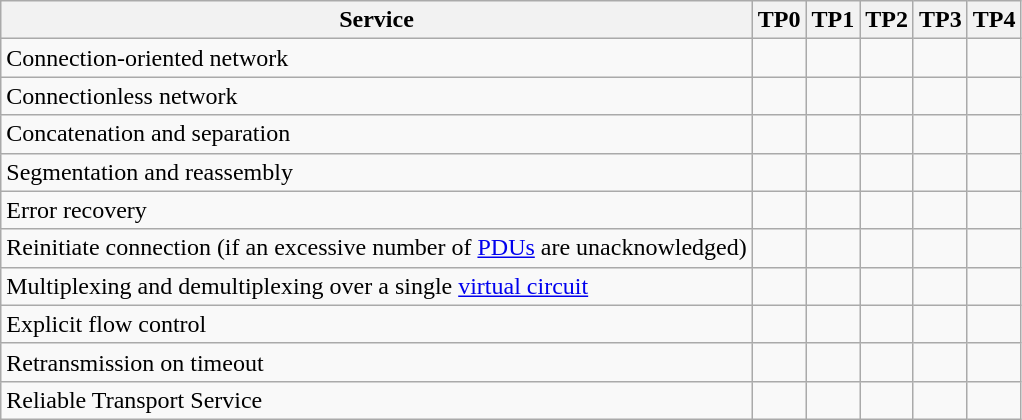<table class="wikitable">
<tr>
<th scope="col">Service</th>
<th scope="col">TP0</th>
<th scope="col">TP1</th>
<th scope="col">TP2</th>
<th scope="col">TP3</th>
<th scope="col">TP4</th>
</tr>
<tr>
<td>Connection-oriented network</td>
<td></td>
<td></td>
<td></td>
<td></td>
<td></td>
</tr>
<tr>
<td>Connectionless network</td>
<td></td>
<td></td>
<td></td>
<td></td>
<td></td>
</tr>
<tr>
<td>Concatenation and separation</td>
<td></td>
<td></td>
<td></td>
<td></td>
<td></td>
</tr>
<tr>
<td>Segmentation and reassembly</td>
<td></td>
<td></td>
<td></td>
<td></td>
<td></td>
</tr>
<tr>
<td>Error recovery</td>
<td></td>
<td></td>
<td></td>
<td></td>
<td></td>
</tr>
<tr>
<td>Reinitiate connection (if an excessive number of <a href='#'>PDUs</a> are unacknowledged)</td>
<td></td>
<td></td>
<td></td>
<td></td>
<td></td>
</tr>
<tr>
<td>Multiplexing and demultiplexing over a single <a href='#'>virtual circuit</a></td>
<td></td>
<td></td>
<td></td>
<td></td>
<td></td>
</tr>
<tr>
<td>Explicit flow control</td>
<td></td>
<td></td>
<td></td>
<td></td>
<td></td>
</tr>
<tr>
<td>Retransmission on timeout</td>
<td></td>
<td></td>
<td></td>
<td></td>
<td></td>
</tr>
<tr>
<td>Reliable Transport Service</td>
<td></td>
<td></td>
<td></td>
<td></td>
<td></td>
</tr>
</table>
